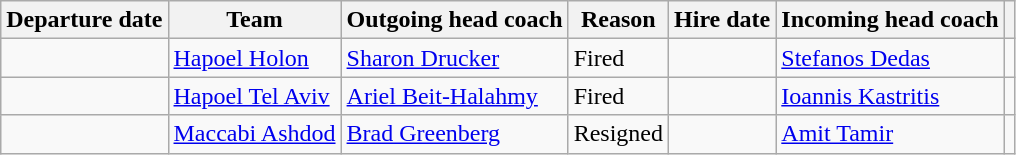<table class="wikitable sortable" style="text-align: left;">
<tr>
<th>Departure date</th>
<th>Team</th>
<th>Outgoing head coach</th>
<th>Reason</th>
<th>Hire date</th>
<th>Incoming head coach</th>
<th class="unsortable"></th>
</tr>
<tr>
<td></td>
<td><a href='#'>Hapoel Holon</a></td>
<td> <a href='#'>Sharon Drucker</a></td>
<td>Fired</td>
<td></td>
<td> <a href='#'>Stefanos Dedas</a></td>
<td style="text-align:center;"></td>
</tr>
<tr>
<td></td>
<td><a href='#'>Hapoel Tel Aviv</a></td>
<td> <a href='#'>Ariel Beit-Halahmy</a></td>
<td>Fired</td>
<td></td>
<td> <a href='#'>Ioannis Kastritis</a></td>
<td style="text-align:center;"></td>
</tr>
<tr>
<td></td>
<td><a href='#'>Maccabi Ashdod</a></td>
<td> <a href='#'>Brad Greenberg</a></td>
<td>Resigned</td>
<td></td>
<td> <a href='#'>Amit Tamir</a></td>
<td style="text-align:center;"></td>
</tr>
</table>
